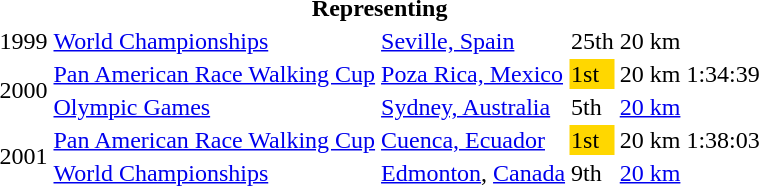<table>
<tr>
<th colspan="6">Representing </th>
</tr>
<tr>
<td>1999</td>
<td><a href='#'>World Championships</a></td>
<td><a href='#'>Seville, Spain</a></td>
<td>25th</td>
<td>20 km</td>
<td></td>
</tr>
<tr>
<td rowspan=2>2000</td>
<td><a href='#'>Pan American Race Walking Cup</a></td>
<td><a href='#'>Poza Rica, Mexico</a></td>
<td bgcolor="gold">1st</td>
<td>20 km</td>
<td>1:34:39</td>
</tr>
<tr>
<td><a href='#'>Olympic Games</a></td>
<td><a href='#'>Sydney, Australia</a></td>
<td>5th</td>
<td><a href='#'>20 km</a></td>
<td></td>
</tr>
<tr>
<td rowspan=2>2001</td>
<td><a href='#'>Pan American Race Walking Cup</a></td>
<td><a href='#'>Cuenca, Ecuador</a></td>
<td bgcolor="gold">1st</td>
<td>20 km</td>
<td>1:38:03</td>
</tr>
<tr>
<td><a href='#'>World Championships</a></td>
<td><a href='#'>Edmonton</a>, <a href='#'>Canada</a></td>
<td>9th</td>
<td><a href='#'>20 km</a></td>
<td></td>
</tr>
</table>
